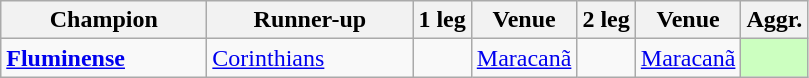<table class= wikitable>
<tr>
<th width=130px>Champion</th>
<th width=130px>Runner-up</th>
<th>1 leg</th>
<th>Venue</th>
<th>2 leg</th>
<th>Venue</th>
<th>Aggr.</th>
</tr>
<tr>
<td> <strong> <a href='#'>Fluminense</a></strong></td>
<td> <a href='#'>Corinthians</a></td>
<td></td>
<td><a href='#'>Maracanã</a></td>
<td></td>
<td><a href='#'>Maracanã</a></td>
<td bgcolor= #ccffc></td>
</tr>
</table>
